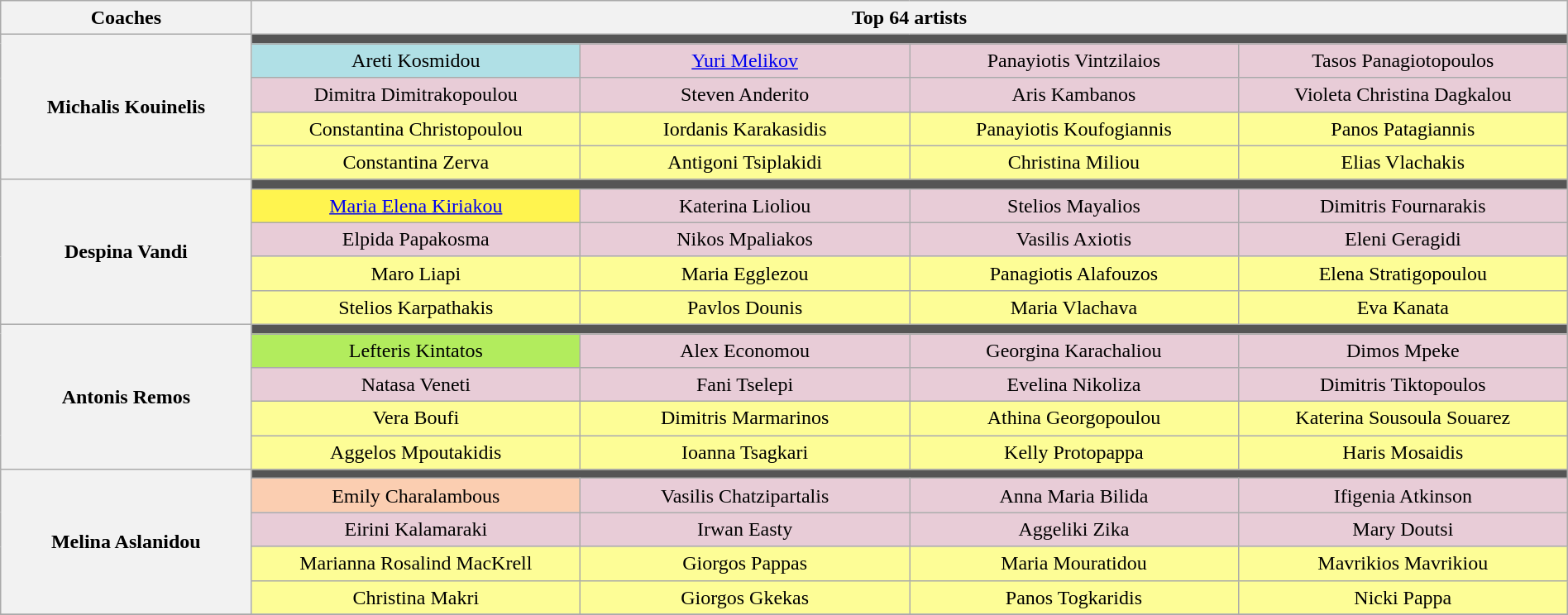<table class="wikitable" style="text-align:center; line-height: 20px; width:100%;">
<tr>
<th width="16%">Coaches</th>
<th width="84%" colspan="5">Top 64 artists</th>
</tr>
<tr>
<th rowspan="5">Michalis Kouinelis</th>
<td colspan="5" style="background-color:#555555;"></td>
</tr>
<tr>
<td width="21%" style="background-color:#B0E0E6;">Areti Kosmidou</td>
<td width="21%" style="background-color:#E8CCD7;"><a href='#'>Yuri Melikov</a></td>
<td width="21%" style="background-color:#E8CCD7;">Panayiotis Vintzilaios</td>
<td width="21%" style="background-color:#E8CCD7;">Tasos Panagiotopoulos</td>
</tr>
<tr>
<td style="background-color:#E8CCD7;">Dimitra Dimitrakopoulou</td>
<td style="background-color:#E8CCD7;">Steven Anderito</td>
<td style="background-color:#E8CCD7;">Aris Kambanos</td>
<td style="background-color:#E8CCD7;">Violeta Christina Dagkalou</td>
</tr>
<tr>
<td style="background-color:#FDFD96;">Constantina Christopoulou</td>
<td style="background-color:#FDFD96;">Iordanis Karakasidis</td>
<td style="background-color:#FDFD96;">Panayiotis Koufogiannis</td>
<td style="background-color:#FDFD96;">Panos Patagiannis</td>
</tr>
<tr>
<td style="background-color:#FDFD96;">Constantina Zerva</td>
<td style="background-color:#FDFD96;">Antigoni Tsiplakidi</td>
<td style="background-color:#FDFD96;">Christina Miliou</td>
<td style="background-color:#FDFD96;">Elias Vlachakis</td>
</tr>
<tr>
<th rowspan="5">Despina Vandi</th>
<td colspan="5" style="background-color:#555555;"></td>
</tr>
<tr>
<td style="background-color:#FFF44F;"><a href='#'>Maria Elena Kiriakou</a></td>
<td style="background-color:#E8CCD7;">Katerina Lioliou</td>
<td style="background-color:#E8CCD7;">Stelios Mayalios</td>
<td style="background-color:#E8CCD7;">Dimitris Fournarakis</td>
</tr>
<tr>
<td style="background-color:#E8CCD7;">Elpida Papakosma</td>
<td style="background-color:#E8CCD7;">Nikos Mpaliakos</td>
<td style="background-color:#E8CCD7;">Vasilis Axiotis</td>
<td style="background-color:#E8CCD7;">Eleni Geragidi</td>
</tr>
<tr>
<td style="background-color:#FDFD96;">Maro Liapi</td>
<td style="background-color:#FDFD96;">Maria Egglezou</td>
<td style="background-color:#FDFD96;">Panagiotis Alafouzos</td>
<td style="background-color:#FDFD96;">Elena Stratigopoulou</td>
</tr>
<tr>
<td style="background-color:#FDFD96;">Stelios Karpathakis</td>
<td style="background-color:#FDFD96;">Pavlos Dounis</td>
<td style="background-color:#FDFD96;">Maria Vlachava</td>
<td style="background-color:#FDFD96;">Eva Kanata</td>
</tr>
<tr>
<th rowspan="5">Antonis Remos</th>
<td colspan="5" style="background-color:#555555;"></td>
</tr>
<tr>
<td style="background-color:#B2EC5D;">Lefteris Kintatos</td>
<td style="background-color:#E8CCD7;">Alex Economou</td>
<td style="background-color:#E8CCD7;">Georgina Karachaliou</td>
<td style="background-color:#E8CCD7;">Dimos Mpeke</td>
</tr>
<tr>
<td style="background-color:#E8CCD7;">Natasa Veneti</td>
<td style="background-color:#E8CCD7;">Fani Tselepi</td>
<td style="background-color:#E8CCD7;">Evelina Nikoliza</td>
<td style="background-color:#E8CCD7;">Dimitris Tiktopoulos</td>
</tr>
<tr>
<td style="background-color:#FDFD96;">Vera Boufi</td>
<td style="background-color:#FDFD96;">Dimitris Marmarinos</td>
<td style="background-color:#FDFD96;">Athina Georgopoulou</td>
<td style="background-color:#FDFD96;">Katerina Sousoula Souarez</td>
</tr>
<tr>
<td style="background-color:#FDFD96;">Aggelos Mpoutakidis</td>
<td style="background-color:#FDFD96;">Ioanna Tsagkari</td>
<td style="background-color:#FDFD96;">Kelly Protopappa</td>
<td style="background-color:#FDFD96;">Haris Mosaidis</td>
</tr>
<tr>
<th rowspan="5">Melina Aslanidou</th>
<td colspan="5" style="background-color:#555555;"></td>
</tr>
<tr>
<td style="background-color:#FBCEB1;">Emily Charalambous</td>
<td style="background-color:#E8CCD7;">Vasilis Chatzipartalis</td>
<td style="background-color:#E8CCD7;">Anna Maria Bilida</td>
<td style="background-color:#E8CCD7;">Ifigenia Atkinson</td>
</tr>
<tr>
<td style="background-color:#E8CCD7;">Eirini Kalamaraki</td>
<td style="background-color:#E8CCD7;">Irwan Easty</td>
<td style="background-color:#E8CCD7;">Aggeliki Zika</td>
<td style="background-color:#E8CCD7;">Mary Doutsi</td>
</tr>
<tr>
<td style="background-color:#FDFD96;">Marianna Rosalind MacKrell</td>
<td style="background-color:#FDFD96;">Giorgos Pappas</td>
<td style="background-color:#FDFD96;">Maria Mouratidou</td>
<td style="background-color:#FDFD96;">Mavrikios Mavrikiou</td>
</tr>
<tr>
<td style="background-color:#FDFD96;">Christina Makri</td>
<td style="background-color:#FDFD96;">Giorgos Gkekas</td>
<td style="background-color:#FDFD96;">Panos Togkaridis</td>
<td style="background-color:#FDFD96;">Nicki Pappa</td>
</tr>
<tr>
</tr>
</table>
